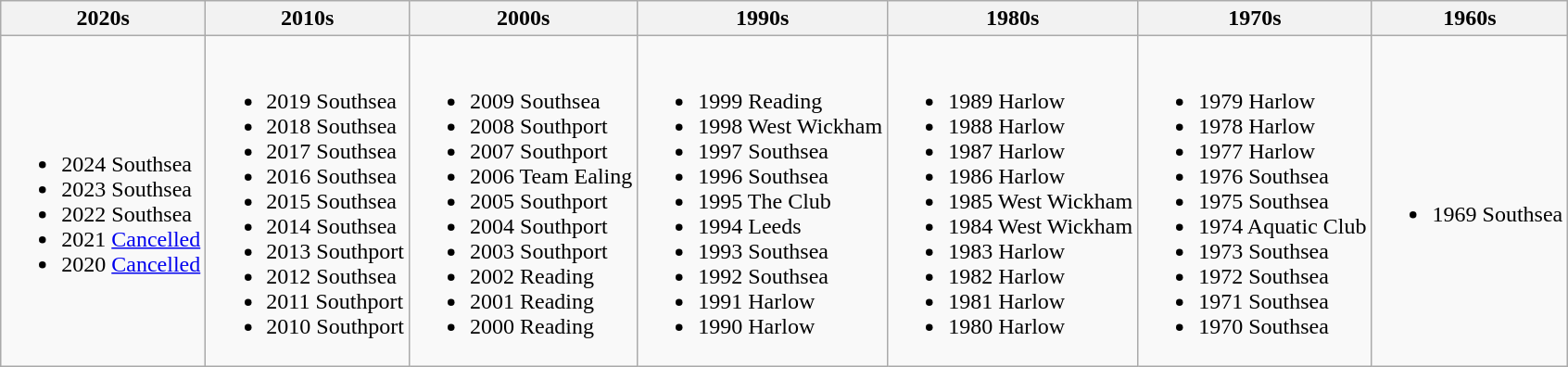<table class="wikitable">
<tr>
<th>2020s</th>
<th>2010s</th>
<th>2000s</th>
<th>1990s</th>
<th>1980s</th>
<th>1970s</th>
<th>1960s</th>
</tr>
<tr>
<td><br><ul><li>2024	Southsea</li><li>2023	Southsea</li><li>2022	Southsea</li><li>2021	<a href='#'>Cancelled</a></li><li>2020	<a href='#'>Cancelled</a></li></ul></td>
<td><br><ul><li>2019	Southsea</li><li>2018	Southsea</li><li>2017	Southsea</li><li>2016	Southsea</li><li>2015	Southsea</li><li>2014	Southsea</li><li>2013	Southport</li><li>2012	Southsea</li><li>2011	Southport</li><li>2010	Southport</li></ul></td>
<td><br><ul><li>2009	Southsea</li><li>2008	Southport</li><li>2007	Southport</li><li>2006	Team Ealing</li><li>2005	Southport</li><li>2004	Southport</li><li>2003	Southport</li><li>2002	Reading</li><li>2001	Reading</li><li>2000	Reading</li></ul></td>
<td><br><ul><li>1999	Reading</li><li>1998	West Wickham</li><li>1997	Southsea</li><li>1996	Southsea</li><li>1995	The Club</li><li>1994	Leeds</li><li>1993	Southsea</li><li>1992	Southsea</li><li>1991	Harlow</li><li>1990	Harlow</li></ul></td>
<td><br><ul><li>1989	Harlow</li><li>1988	Harlow</li><li>1987	Harlow</li><li>1986	Harlow</li><li>1985	West Wickham</li><li>1984	West Wickham</li><li>1983	Harlow</li><li>1982	Harlow</li><li>1981	Harlow</li><li>1980	Harlow</li></ul></td>
<td><br><ul><li>1979	Harlow</li><li>1978	Harlow</li><li>1977	Harlow</li><li>1976	Southsea</li><li>1975	Southsea</li><li>1974	Aquatic Club</li><li>1973	Southsea</li><li>1972	Southsea</li><li>1971	Southsea</li><li>1970	Southsea</li></ul></td>
<td><br><ul><li>1969	Southsea</li></ul></td>
</tr>
</table>
